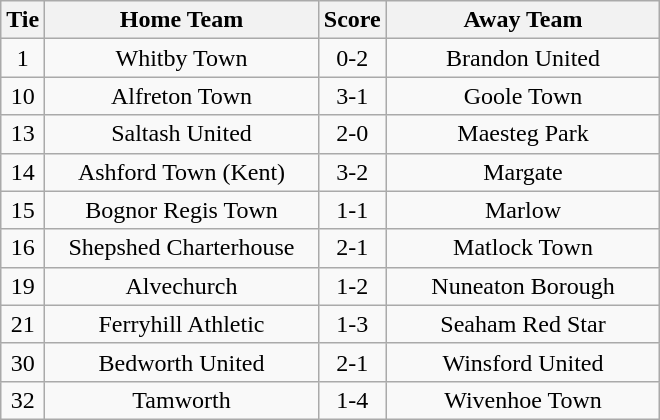<table class="wikitable" style="text-align:center;">
<tr>
<th width=20>Tie</th>
<th width=175>Home Team</th>
<th width=20>Score</th>
<th width=175>Away Team</th>
</tr>
<tr>
<td>1</td>
<td>Whitby Town</td>
<td>0-2</td>
<td>Brandon United</td>
</tr>
<tr>
<td>10</td>
<td>Alfreton Town</td>
<td>3-1</td>
<td>Goole Town</td>
</tr>
<tr>
<td>13</td>
<td>Saltash United</td>
<td>2-0</td>
<td>Maesteg Park</td>
</tr>
<tr>
<td>14</td>
<td>Ashford Town (Kent)</td>
<td>3-2</td>
<td>Margate</td>
</tr>
<tr>
<td>15</td>
<td>Bognor Regis Town</td>
<td>1-1</td>
<td>Marlow</td>
</tr>
<tr>
<td>16</td>
<td>Shepshed Charterhouse</td>
<td>2-1</td>
<td>Matlock Town</td>
</tr>
<tr>
<td>19</td>
<td>Alvechurch</td>
<td>1-2</td>
<td>Nuneaton Borough</td>
</tr>
<tr>
<td>21</td>
<td>Ferryhill Athletic</td>
<td>1-3</td>
<td>Seaham Red Star</td>
</tr>
<tr>
<td>30</td>
<td>Bedworth United</td>
<td>2-1</td>
<td>Winsford United</td>
</tr>
<tr>
<td>32</td>
<td>Tamworth</td>
<td>1-4</td>
<td>Wivenhoe Town</td>
</tr>
</table>
